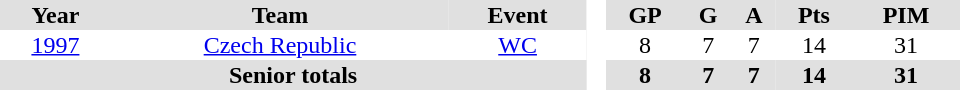<table border="0" cellpadding="1" cellspacing="0" style="text-align:center; width:40em">
<tr ALIGN="center" bgcolor="#e0e0e0">
<th>Year</th>
<th>Team</th>
<th>Event</th>
<th ALIGN="center" rowspan="99" bgcolor="#ffffff"> </th>
<th>GP</th>
<th>G</th>
<th>A</th>
<th>Pts</th>
<th>PIM</th>
</tr>
<tr>
<td><a href='#'>1997</a></td>
<td><a href='#'>Czech Republic</a></td>
<td><a href='#'>WC</a></td>
<td>8</td>
<td>7</td>
<td>7</td>
<td>14</td>
<td>31</td>
</tr>
<tr bgcolor="#e0e0e0">
<th colspan="3">Senior totals</th>
<th>8</th>
<th>7</th>
<th>7</th>
<th>14</th>
<th>31</th>
</tr>
</table>
